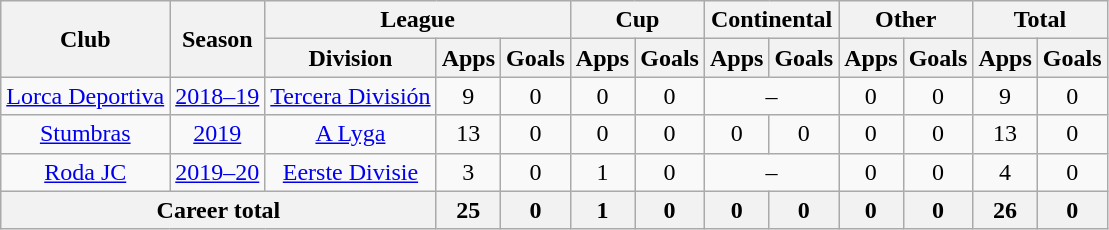<table class="wikitable" style="text-align: center">
<tr>
<th rowspan="2">Club</th>
<th rowspan="2">Season</th>
<th colspan="3">League</th>
<th colspan="2">Cup</th>
<th colspan="2">Continental</th>
<th colspan="2">Other</th>
<th colspan="2">Total</th>
</tr>
<tr>
<th>Division</th>
<th>Apps</th>
<th>Goals</th>
<th>Apps</th>
<th>Goals</th>
<th>Apps</th>
<th>Goals</th>
<th>Apps</th>
<th>Goals</th>
<th>Apps</th>
<th>Goals</th>
</tr>
<tr>
<td><a href='#'>Lorca Deportiva</a></td>
<td><a href='#'>2018–19</a></td>
<td><a href='#'>Tercera División</a></td>
<td>9</td>
<td>0</td>
<td>0</td>
<td>0</td>
<td colspan="2">–</td>
<td>0</td>
<td>0</td>
<td>9</td>
<td>0</td>
</tr>
<tr>
<td><a href='#'>Stumbras</a></td>
<td><a href='#'>2019</a></td>
<td><a href='#'>A Lyga</a></td>
<td>13</td>
<td>0</td>
<td>0</td>
<td>0</td>
<td>0</td>
<td>0</td>
<td>0</td>
<td>0</td>
<td>13</td>
<td>0</td>
</tr>
<tr>
<td><a href='#'>Roda JC</a></td>
<td><a href='#'>2019–20</a></td>
<td><a href='#'>Eerste Divisie</a></td>
<td>3</td>
<td>0</td>
<td>1</td>
<td>0</td>
<td colspan="2">–</td>
<td>0</td>
<td>0</td>
<td>4</td>
<td>0</td>
</tr>
<tr>
<th colspan="3"><strong>Career total</strong></th>
<th>25</th>
<th>0</th>
<th>1</th>
<th>0</th>
<th>0</th>
<th>0</th>
<th>0</th>
<th>0</th>
<th>26</th>
<th>0</th>
</tr>
</table>
